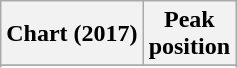<table class="wikitable sortable plainrowheaders" style="text-align:center">
<tr>
<th scope="col">Chart (2017)</th>
<th scope="col">Peak<br> position</th>
</tr>
<tr>
</tr>
<tr>
</tr>
<tr>
</tr>
</table>
